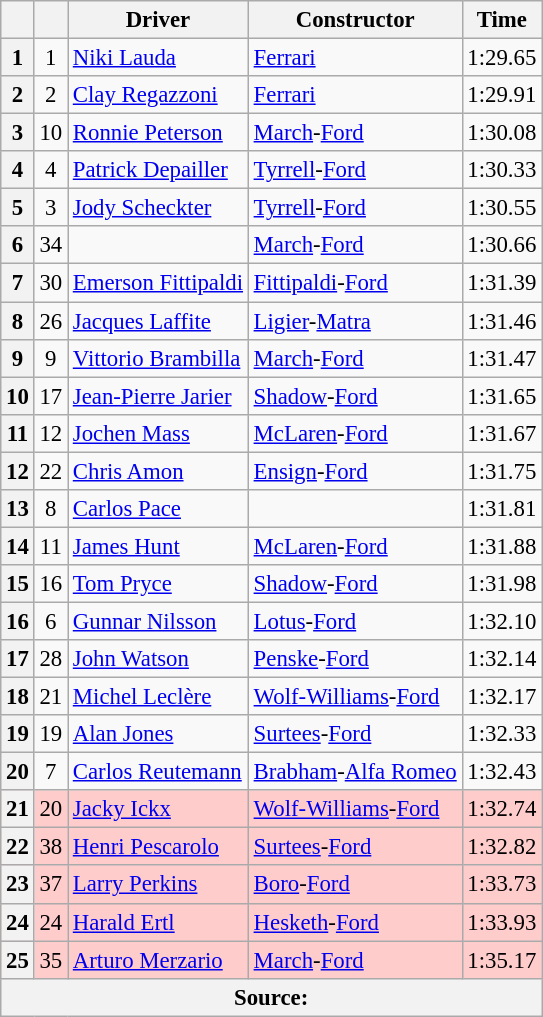<table class="wikitable sortable" style="font-size: 95%">
<tr>
<th></th>
<th></th>
<th>Driver</th>
<th>Constructor</th>
<th>Time</th>
</tr>
<tr>
<th>1</th>
<td align="center">1</td>
<td data-sort-value="LAU"> <a href='#'>Niki Lauda</a></td>
<td><a href='#'>Ferrari</a></td>
<td>1:29.65</td>
</tr>
<tr>
<th>2</th>
<td align="center">2</td>
<td data-sort-value="REG"> <a href='#'>Clay Regazzoni</a></td>
<td><a href='#'>Ferrari</a></td>
<td>1:29.91</td>
</tr>
<tr>
<th>3</th>
<td align="center">10</td>
<td data-sort-value="PET"> <a href='#'>Ronnie Peterson</a></td>
<td><a href='#'>March</a>-<a href='#'>Ford</a></td>
<td>1:30.08</td>
</tr>
<tr>
<th>4</th>
<td align="center">4</td>
<td data-sort-value="DEP"> <a href='#'>Patrick Depailler</a></td>
<td><a href='#'>Tyrrell</a>-<a href='#'>Ford</a></td>
<td>1:30.33</td>
</tr>
<tr>
<th>5</th>
<td align="center">3</td>
<td data-sort-value="SCH"> <a href='#'>Jody Scheckter</a></td>
<td><a href='#'>Tyrrell</a>-<a href='#'>Ford</a></td>
<td>1:30.55</td>
</tr>
<tr>
<th>6</th>
<td align="center">34</td>
<td data-sort-value="STU"></td>
<td><a href='#'>March</a>-<a href='#'>Ford</a></td>
<td>1:30.66</td>
</tr>
<tr>
<th>7</th>
<td align="center">30</td>
<td data-sort-value="FIT"> <a href='#'>Emerson Fittipaldi</a></td>
<td><a href='#'>Fittipaldi</a>-<a href='#'>Ford</a></td>
<td>1:31.39</td>
</tr>
<tr>
<th>8</th>
<td align="center">26</td>
<td data-sort-value="LAF"> <a href='#'>Jacques Laffite</a></td>
<td><a href='#'>Ligier</a>-<a href='#'>Matra</a></td>
<td>1:31.46</td>
</tr>
<tr>
<th>9</th>
<td align="center">9</td>
<td data-sort-value="BRA"> <a href='#'>Vittorio Brambilla</a></td>
<td><a href='#'>March</a>-<a href='#'>Ford</a></td>
<td>1:31.47</td>
</tr>
<tr>
<th>10</th>
<td align="center">17</td>
<td data-sort-value="JAR"> <a href='#'>Jean-Pierre Jarier</a></td>
<td><a href='#'>Shadow</a>-<a href='#'>Ford</a></td>
<td>1:31.65</td>
</tr>
<tr>
<th>11</th>
<td align="center">12</td>
<td data-sort-value="MAS"> <a href='#'>Jochen Mass</a></td>
<td><a href='#'>McLaren</a>-<a href='#'>Ford</a></td>
<td>1:31.67</td>
</tr>
<tr>
<th>12</th>
<td align="center">22</td>
<td data-sort-value="AMO"> <a href='#'>Chris Amon</a></td>
<td><a href='#'>Ensign</a>-<a href='#'>Ford</a></td>
<td>1:31.75</td>
</tr>
<tr>
<th>13</th>
<td align="center">8</td>
<td data-sort-value="PAC"> <a href='#'>Carlos Pace</a></td>
<td></td>
<td>1:31.81</td>
</tr>
<tr>
<th>14</th>
<td align="center">11</td>
<td data-sort-value="HUN"> <a href='#'>James Hunt</a></td>
<td><a href='#'>McLaren</a>-<a href='#'>Ford</a></td>
<td>1:31.88</td>
</tr>
<tr>
<th>15</th>
<td align="center">16</td>
<td data-sort-value="PRY"> <a href='#'>Tom Pryce</a></td>
<td><a href='#'>Shadow</a>-<a href='#'>Ford</a></td>
<td>1:31.98</td>
</tr>
<tr>
<th>16</th>
<td align="center">6</td>
<td data-sort-value="NIL"> <a href='#'>Gunnar Nilsson</a></td>
<td><a href='#'>Lotus</a>-<a href='#'>Ford</a></td>
<td>1:32.10</td>
</tr>
<tr>
<th>17</th>
<td align="center">28</td>
<td data-sort-value="WAT"> <a href='#'>John Watson</a></td>
<td><a href='#'>Penske</a>-<a href='#'>Ford</a></td>
<td>1:32.14</td>
</tr>
<tr>
<th>18</th>
<td align="center">21</td>
<td data-sort-value="LEC"> <a href='#'>Michel Leclère</a></td>
<td><a href='#'>Wolf-Williams</a>-<a href='#'>Ford</a></td>
<td>1:32.17</td>
</tr>
<tr>
<th>19</th>
<td align="center">19</td>
<td data-sort-value="JON"> <a href='#'>Alan Jones</a></td>
<td><a href='#'>Surtees</a>-<a href='#'>Ford</a></td>
<td>1:32.33</td>
</tr>
<tr>
<th>20</th>
<td align="center">7</td>
<td data-sort-value="REU"> <a href='#'>Carlos Reutemann</a></td>
<td><a href='#'>Brabham</a>-<a href='#'>Alfa Romeo</a></td>
<td>1:32.43</td>
</tr>
<tr style="background:#ffcccc;">
<th>21</th>
<td align="center">20</td>
<td data-sort-value="ICK"> <a href='#'>Jacky Ickx</a></td>
<td><a href='#'>Wolf-Williams</a>-<a href='#'>Ford</a></td>
<td>1:32.74</td>
</tr>
<tr style="background:#ffcccc;">
<th>22</th>
<td align="center">38</td>
<td data-sort-value="PES"> <a href='#'>Henri Pescarolo</a></td>
<td><a href='#'>Surtees</a>-<a href='#'>Ford</a></td>
<td>1:32.82</td>
</tr>
<tr style="background:#ffcccc;">
<th>23</th>
<td align="center">37</td>
<td data-sort-value="PER"> <a href='#'>Larry Perkins</a></td>
<td><a href='#'>Boro</a>-<a href='#'>Ford</a></td>
<td>1:33.73</td>
</tr>
<tr style="background:#ffcccc;">
<th>24</th>
<td align="center">24</td>
<td data-sort-value="ERT"> <a href='#'>Harald Ertl</a></td>
<td><a href='#'>Hesketh</a>-<a href='#'>Ford</a></td>
<td>1:33.93</td>
</tr>
<tr style="background:#ffcccc;">
<th>25</th>
<td align="center">35</td>
<td data-sort-value="MER"> <a href='#'>Arturo Merzario</a></td>
<td><a href='#'>March</a>-<a href='#'>Ford</a></td>
<td>1:35.17</td>
</tr>
<tr>
<th colspan="5">Source:</th>
</tr>
</table>
